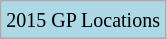<table class="wikitable" align="center">
<tr>
<td style="background:lightblue;"><small>2015 GP Locations</small></td>
</tr>
</table>
